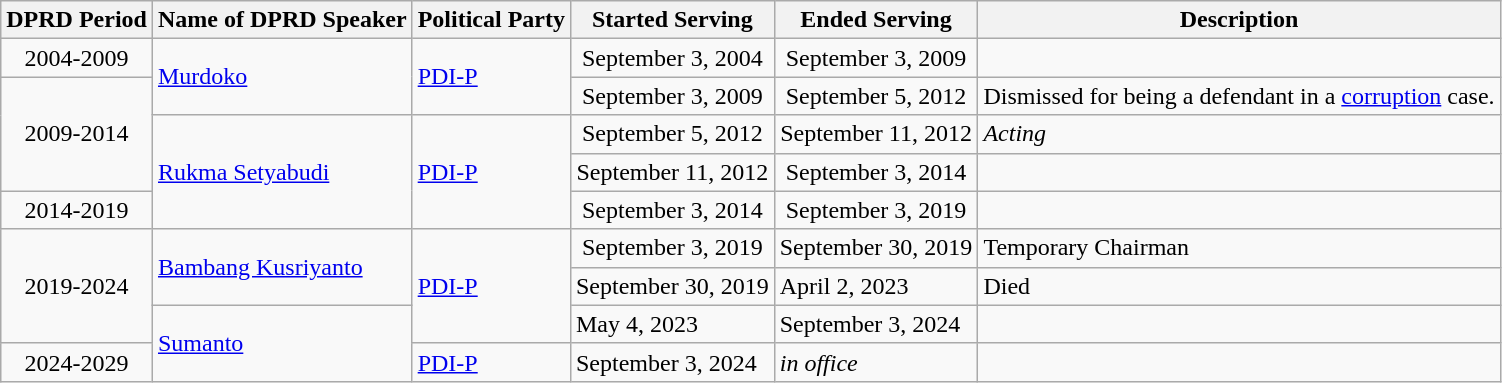<table class="wikitable">
<tr>
<th>DPRD Period</th>
<th>Name of DPRD Speaker</th>
<th>Political Party</th>
<th>Started Serving</th>
<th>Ended Serving</th>
<th>Description</th>
</tr>
<tr>
<td align=center>2004-2009</td>
<td rowspan=2><a href='#'>Murdoko</a></td>
<td rowspan=2><a href='#'>PDI-P</a></td>
<td align=center>September 3, 2004</td>
<td align=center>September 3, 2009</td>
<td></td>
</tr>
<tr>
<td align=center rowspan=3>2009-2014</td>
<td align=center>September 3, 2009</td>
<td align=center>September 5, 2012</td>
<td>Dismissed for being a defendant in a <a href='#'>corruption</a> case.</td>
</tr>
<tr>
<td rowspan=3><a href='#'>Rukma Setyabudi</a></td>
<td rowspan=3><a href='#'>PDI-P</a></td>
<td align=center>September 5, 2012</td>
<td align=center>September 11, 2012</td>
<td><em>Acting</em></td>
</tr>
<tr>
<td align=center>September 11, 2012</td>
<td align=center>September 3, 2014</td>
<td></td>
</tr>
<tr>
<td align=center>2014-2019</td>
<td align=center>September 3, 2014</td>
<td align=center>September 3, 2019</td>
<td></td>
</tr>
<tr>
<td rowspan="3" align="center">2019-2024</td>
<td rowspan=2><a href='#'>Bambang Kusriyanto</a></td>
<td rowspan="3"><a href='#'>PDI-P</a></td>
<td align=center>September 3, 2019</td>
<td align=center>September 30, 2019</td>
<td>Temporary Chairman</td>
</tr>
<tr>
<td>September 30, 2019</td>
<td>April 2, 2023</td>
<td>Died</td>
</tr>
<tr>
<td rowspan="2"><a href='#'>Sumanto</a></td>
<td>May 4, 2023</td>
<td>September 3, 2024</td>
<td></td>
</tr>
<tr>
<td align=center>2024-2029</td>
<td><a href='#'>PDI-P</a></td>
<td>September 3, 2024</td>
<td><em>in office</em></td>
<td></td>
</tr>
</table>
